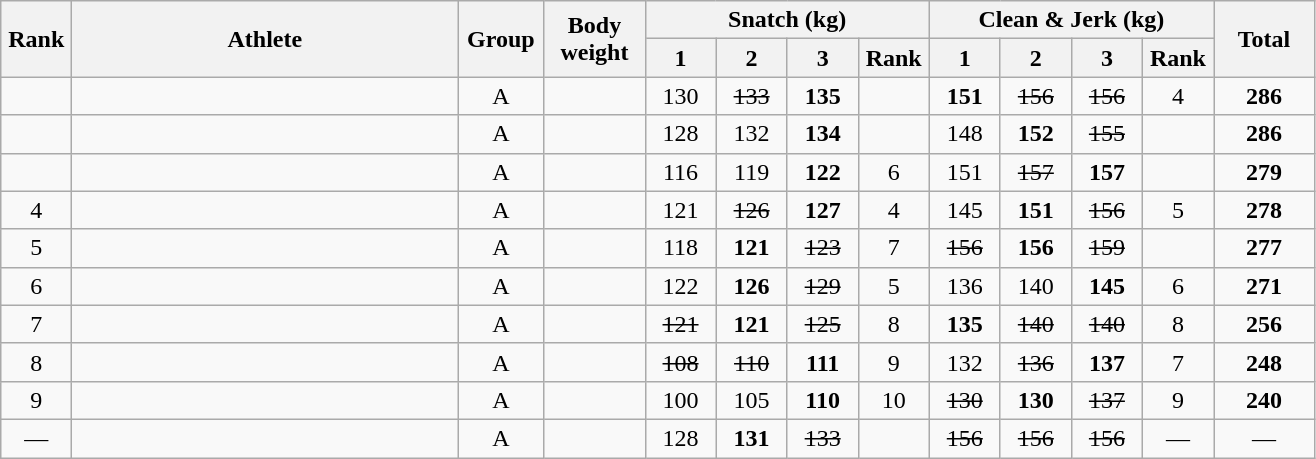<table class = "wikitable" style="text-align:center;">
<tr>
<th rowspan=2 width=40>Rank</th>
<th rowspan=2 width=250>Athlete</th>
<th rowspan=2 width=50>Group</th>
<th rowspan=2 width=60>Body weight</th>
<th colspan=4>Snatch (kg)</th>
<th colspan=4>Clean & Jerk (kg)</th>
<th rowspan=2 width=60>Total</th>
</tr>
<tr>
<th width=40>1</th>
<th width=40>2</th>
<th width=40>3</th>
<th width=40>Rank</th>
<th width=40>1</th>
<th width=40>2</th>
<th width=40>3</th>
<th width=40>Rank</th>
</tr>
<tr>
<td></td>
<td align=left></td>
<td>A</td>
<td></td>
<td>130</td>
<td><s>133</s></td>
<td><strong>135</strong></td>
<td></td>
<td><strong>151</strong></td>
<td><s>156</s></td>
<td><s>156</s></td>
<td>4</td>
<td><strong>286</strong></td>
</tr>
<tr>
<td></td>
<td align=left></td>
<td>A</td>
<td></td>
<td>128</td>
<td>132</td>
<td><strong>134</strong></td>
<td></td>
<td>148</td>
<td><strong>152</strong></td>
<td><s>155</s></td>
<td></td>
<td><strong>286</strong></td>
</tr>
<tr>
<td></td>
<td align=left></td>
<td>A</td>
<td></td>
<td>116</td>
<td>119</td>
<td><strong>122</strong></td>
<td>6</td>
<td>151</td>
<td><s>157</s></td>
<td><strong>157</strong></td>
<td></td>
<td><strong>279</strong></td>
</tr>
<tr>
<td>4</td>
<td align=left></td>
<td>A</td>
<td></td>
<td>121</td>
<td><s>126</s></td>
<td><strong>127</strong></td>
<td>4</td>
<td>145</td>
<td><strong>151</strong></td>
<td><s>156</s></td>
<td>5</td>
<td><strong>278</strong></td>
</tr>
<tr>
<td>5</td>
<td align=left></td>
<td>A</td>
<td></td>
<td>118</td>
<td><strong>121</strong></td>
<td><s>123</s></td>
<td>7</td>
<td><s>156</s></td>
<td><strong>156</strong></td>
<td><s>159</s></td>
<td></td>
<td><strong>277</strong></td>
</tr>
<tr>
<td>6</td>
<td align=left></td>
<td>A</td>
<td></td>
<td>122</td>
<td><strong>126</strong></td>
<td><s>129</s></td>
<td>5</td>
<td>136</td>
<td>140</td>
<td><strong>145</strong></td>
<td>6</td>
<td><strong>271</strong></td>
</tr>
<tr>
<td>7</td>
<td align=left></td>
<td>A</td>
<td></td>
<td><s>121</s></td>
<td><strong>121</strong></td>
<td><s>125</s></td>
<td>8</td>
<td><strong>135</strong></td>
<td><s>140</s></td>
<td><s>140</s></td>
<td>8</td>
<td><strong>256</strong></td>
</tr>
<tr>
<td>8</td>
<td align=left></td>
<td>A</td>
<td></td>
<td><s>108</s></td>
<td><s>110</s></td>
<td><strong>111</strong></td>
<td>9</td>
<td>132</td>
<td><s>136</s></td>
<td><strong>137</strong></td>
<td>7</td>
<td><strong>248</strong></td>
</tr>
<tr>
<td>9</td>
<td align=left></td>
<td>A</td>
<td></td>
<td>100</td>
<td>105</td>
<td><strong>110</strong></td>
<td>10</td>
<td><s>130</s></td>
<td><strong>130</strong></td>
<td><s>137</s></td>
<td>9</td>
<td><strong>240</strong></td>
</tr>
<tr>
<td>—</td>
<td align=left></td>
<td>A</td>
<td></td>
<td>128</td>
<td><strong>131</strong></td>
<td><s>133</s></td>
<td></td>
<td><s>156</s></td>
<td><s>156</s></td>
<td><s>156</s></td>
<td>—</td>
<td>—</td>
</tr>
</table>
